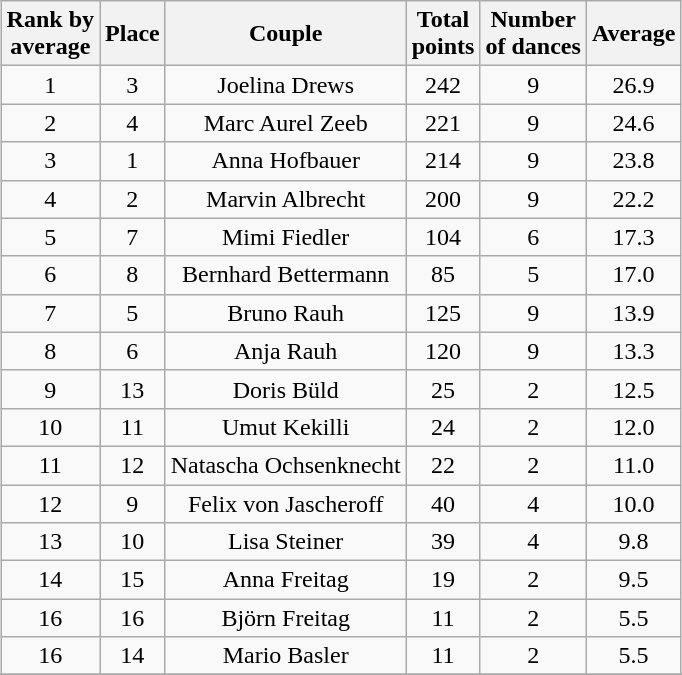<table class="wikitable sortable" style="margin:auto; text-align:center;">
<tr>
<th>Rank by<br>average</th>
<th>Place</th>
<th>Couple</th>
<th>Total<br>points</th>
<th>Number<br>of dances</th>
<th>Average</th>
</tr>
<tr>
<td>1</td>
<td>3</td>
<td>Joelina Drews</td>
<td>242</td>
<td>9</td>
<td>26.9</td>
</tr>
<tr>
<td>2</td>
<td>4</td>
<td>Marc Aurel Zeeb</td>
<td>221</td>
<td>9</td>
<td>24.6</td>
</tr>
<tr>
<td>3</td>
<td>1</td>
<td>Anna Hofbauer</td>
<td>214</td>
<td>9</td>
<td>23.8</td>
</tr>
<tr>
<td>4</td>
<td>2</td>
<td>Marvin Albrecht</td>
<td>200</td>
<td>9</td>
<td>22.2</td>
</tr>
<tr>
<td>5</td>
<td>7</td>
<td>Mimi Fiedler</td>
<td>104</td>
<td>6</td>
<td>17.3</td>
</tr>
<tr>
<td>6</td>
<td>8</td>
<td>Bernhard Bettermann</td>
<td>85</td>
<td>5</td>
<td>17.0</td>
</tr>
<tr>
<td>7</td>
<td>5</td>
<td>Bruno Rauh</td>
<td>125</td>
<td>9</td>
<td>13.9</td>
</tr>
<tr>
<td>8</td>
<td>6</td>
<td>Anja Rauh</td>
<td>120</td>
<td>9</td>
<td>13.3</td>
</tr>
<tr>
<td>9</td>
<td>13</td>
<td>Doris Büld</td>
<td>25</td>
<td>2</td>
<td>12.5</td>
</tr>
<tr>
<td>10</td>
<td>11</td>
<td>Umut Kekilli</td>
<td>24</td>
<td>2</td>
<td>12.0</td>
</tr>
<tr>
<td>11</td>
<td>12</td>
<td>Natascha Ochsenknecht</td>
<td>22</td>
<td>2</td>
<td>11.0</td>
</tr>
<tr>
<td>12</td>
<td>9</td>
<td>Felix von Jascheroff</td>
<td>40</td>
<td>4</td>
<td>10.0</td>
</tr>
<tr>
<td>13</td>
<td>10</td>
<td>Lisa Steiner</td>
<td>39</td>
<td>4</td>
<td>9.8</td>
</tr>
<tr>
<td>14</td>
<td>15</td>
<td>Anna Freitag</td>
<td>19</td>
<td>2</td>
<td>9.5</td>
</tr>
<tr>
<td>16</td>
<td>16</td>
<td>Björn Freitag</td>
<td>11</td>
<td>2</td>
<td>5.5</td>
</tr>
<tr>
<td>16</td>
<td>14</td>
<td>Mario Basler</td>
<td>11</td>
<td>2</td>
<td>5.5</td>
</tr>
<tr>
</tr>
</table>
